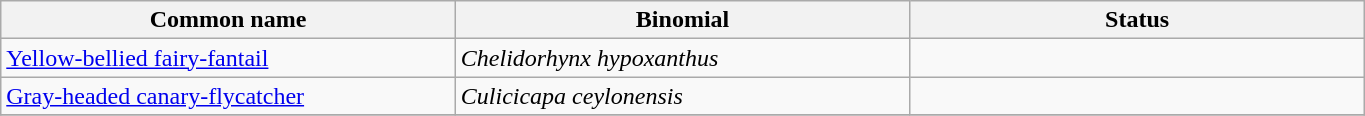<table width=72% class="wikitable">
<tr>
<th width=24%>Common name</th>
<th width=24%>Binomial</th>
<th width=24%>Status</th>
</tr>
<tr>
<td><a href='#'>Yellow-bellied fairy-fantail</a></td>
<td><em>Chelidorhynx hypoxanthus</em></td>
<td></td>
</tr>
<tr>
<td><a href='#'>Gray-headed canary-flycatcher</a></td>
<td><em>Culicicapa ceylonensis</em></td>
<td></td>
</tr>
<tr>
</tr>
</table>
